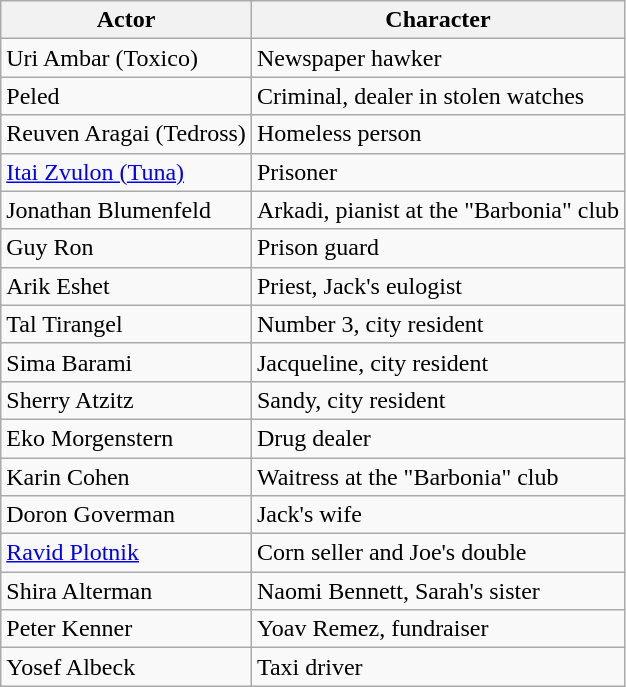<table class="wikitable">
<tr>
<th>Actor</th>
<th>Character</th>
</tr>
<tr>
<td>Uri Ambar (Toxico)</td>
<td>Newspaper hawker</td>
</tr>
<tr>
<td>Peled</td>
<td>Criminal, dealer in stolen watches</td>
</tr>
<tr>
<td>Reuven Aragai (Tedross)</td>
<td>Homeless person</td>
</tr>
<tr>
<td><a href='#'>Itai Zvulon (Tuna)</a></td>
<td>Prisoner</td>
</tr>
<tr>
<td>Jonathan Blumenfeld</td>
<td>Arkadi, pianist at the "Barbonia" club</td>
</tr>
<tr>
<td>Guy Ron</td>
<td>Prison guard</td>
</tr>
<tr>
<td>Arik Eshet</td>
<td>Priest, Jack's eulogist</td>
</tr>
<tr>
<td>Tal Tirangel</td>
<td>Number 3, city resident</td>
</tr>
<tr>
<td>Sima Barami</td>
<td>Jacqueline, city resident</td>
</tr>
<tr>
<td>Sherry Atzitz</td>
<td>Sandy, city resident</td>
</tr>
<tr>
<td>Eko Morgenstern</td>
<td>Drug dealer</td>
</tr>
<tr>
<td>Karin Cohen</td>
<td>Waitress at the "Barbonia" club</td>
</tr>
<tr>
<td>Doron Goverman</td>
<td>Jack's wife</td>
</tr>
<tr>
<td><a href='#'>Ravid Plotnik</a></td>
<td>Corn seller and Joe's double</td>
</tr>
<tr>
<td>Shira Alterman</td>
<td>Naomi Bennett, Sarah's sister</td>
</tr>
<tr>
<td>Peter Kenner</td>
<td>Yoav Remez, fundraiser</td>
</tr>
<tr>
<td>Yosef Albeck</td>
<td>Taxi driver</td>
</tr>
</table>
